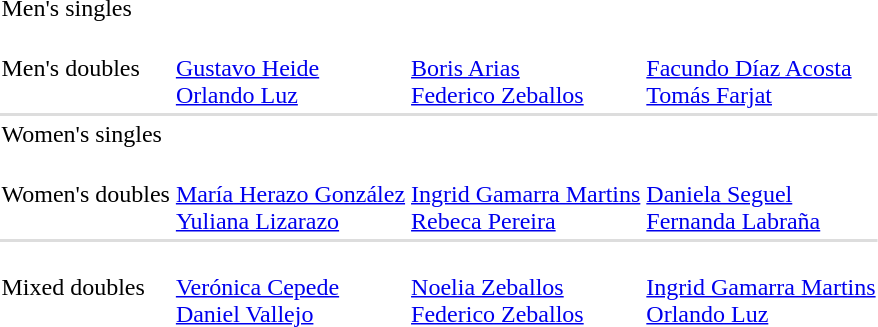<table>
<tr>
<td>Men's singles<br></td>
<td></td>
<td></td>
<td></td>
</tr>
<tr>
<td>Men's doubles<br></td>
<td><br><a href='#'>Gustavo Heide</a><br><a href='#'>Orlando Luz</a></td>
<td><br><a href='#'>Boris Arias</a><br><a href='#'>Federico Zeballos</a></td>
<td><br><a href='#'>Facundo Díaz Acosta</a><br><a href='#'>Tomás Farjat</a></td>
</tr>
<tr bgcolor=#DDDDDD>
<td colspan=7></td>
</tr>
<tr>
<td>Women's singles<br></td>
<td></td>
<td></td>
<td></td>
</tr>
<tr>
<td>Women's doubles<br></td>
<td><br><a href='#'>María Herazo González</a><br><a href='#'>Yuliana Lizarazo</a></td>
<td><br><a href='#'>Ingrid Gamarra Martins</a><br><a href='#'>Rebeca Pereira</a></td>
<td><br><a href='#'>Daniela Seguel</a><br><a href='#'>Fernanda Labraña</a></td>
</tr>
<tr bgcolor=#DDDDDD>
<td colspan=7></td>
</tr>
<tr>
<td>Mixed doubles<br></td>
<td><br><a href='#'>Verónica Cepede</a><br><a href='#'>Daniel Vallejo</a></td>
<td><br><a href='#'>Noelia Zeballos</a><br><a href='#'>Federico Zeballos</a></td>
<td><br><a href='#'>Ingrid Gamarra Martins</a><br><a href='#'>Orlando Luz</a></td>
</tr>
</table>
